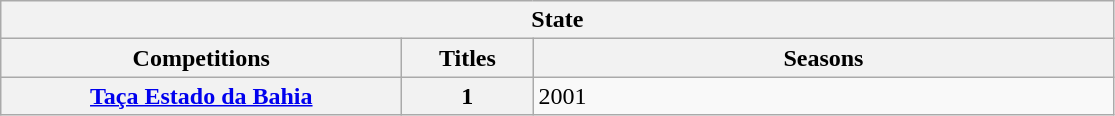<table class="wikitable">
<tr>
<th colspan="3">State</th>
</tr>
<tr>
<th style="width:260px">Competitions</th>
<th style="width:80px">Titles</th>
<th style="width:380px">Seasons</th>
</tr>
<tr>
<th><a href='#'>Taça Estado da Bahia</a></th>
<th style="text-align:center"><strong>1</strong></th>
<td align="left">2001</td>
</tr>
</table>
